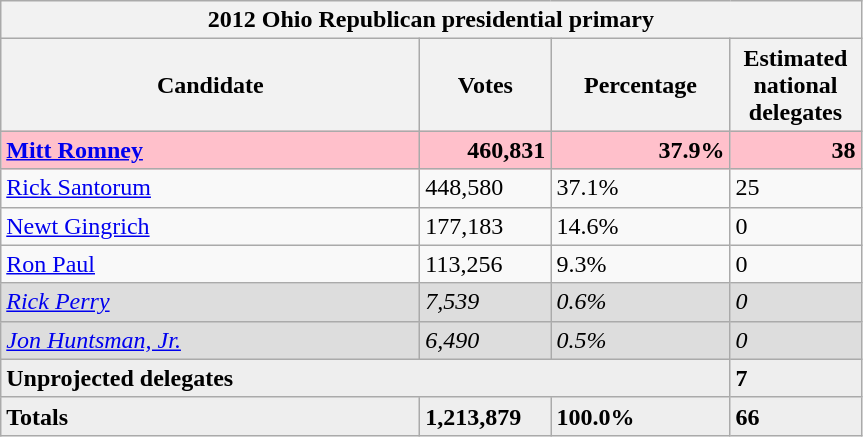<table class=wikitable>
<tr>
<th colspan="4">2012 Ohio Republican presidential primary</th>
</tr>
<tr style="background:#eee; text-align:center;">
<th style="width: 17em">Candidate</th>
<th style="width: 5em">Votes</th>
<th style="width: 7em">Percentage</th>
<th style="width: 5em">Estimated national delegates</th>
</tr>
<tr align="right" bgcolor="pink">
<td align="left"><strong><a href='#'>Mitt Romney</a></strong></td>
<td><strong>460,831</strong></td>
<td><strong>37.9%</strong></td>
<td><strong>38</strong></td>
</tr>
<tr>
<td align="left"><a href='#'>Rick Santorum</a></td>
<td>448,580</td>
<td>37.1%</td>
<td>25</td>
</tr>
<tr>
<td align="left"><a href='#'>Newt Gingrich</a></td>
<td>177,183</td>
<td>14.6%</td>
<td>0</td>
</tr>
<tr>
<td align="left"><a href='#'>Ron Paul</a></td>
<td>113,256</td>
<td>9.3%</td>
<td>0</td>
</tr>
<tr bgcolor="#DDDDDD">
<td align="left"><em><a href='#'>Rick Perry</a></em></td>
<td><em>7,539</em></td>
<td><em>0.6%</em></td>
<td><em>0</em></td>
</tr>
<tr bgcolor="#DDDDDD">
<td align="left"><em><a href='#'>Jon Huntsman, Jr.</a></em></td>
<td><em>6,490</em></td>
<td><em>0.5%</em></td>
<td><em>0</em></td>
</tr>
<tr bgcolor="#eeeeee">
<td colspan="3"><strong>Unprojected delegates</strong></td>
<td><strong>7</strong></td>
</tr>
<tr bgcolor="#EEEEEE">
<td><strong>Totals</strong></td>
<td><strong>1,213,879</strong></td>
<td><strong>100.0%</strong></td>
<td><strong>66</strong></td>
</tr>
</table>
